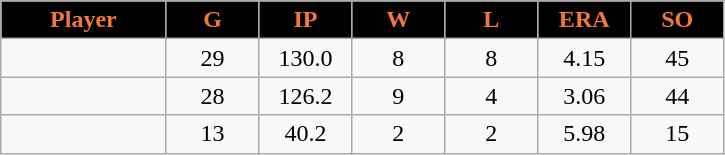<table class="wikitable sortable">
<tr>
<th style="background:black;color:#f47937;" width="16%">Player</th>
<th style="background:black;color:#f47937;" width="9%">G</th>
<th style="background:black;color:#f47937;" width="9%">IP</th>
<th style="background:black;color:#f47937;" width="9%">W</th>
<th style="background:black;color:#f47937;" width="9%">L</th>
<th style="background:black;color:#f47937;" width="9%">ERA</th>
<th style="background:black;color:#f47937;" width="9%">SO</th>
</tr>
<tr align="center">
<td></td>
<td>29</td>
<td>130.0</td>
<td>8</td>
<td>8</td>
<td>4.15</td>
<td>45</td>
</tr>
<tr align="center">
<td></td>
<td>28</td>
<td>126.2</td>
<td>9</td>
<td>4</td>
<td>3.06</td>
<td>44</td>
</tr>
<tr align="center">
<td></td>
<td>13</td>
<td>40.2</td>
<td>2</td>
<td>2</td>
<td>5.98</td>
<td>15</td>
</tr>
</table>
